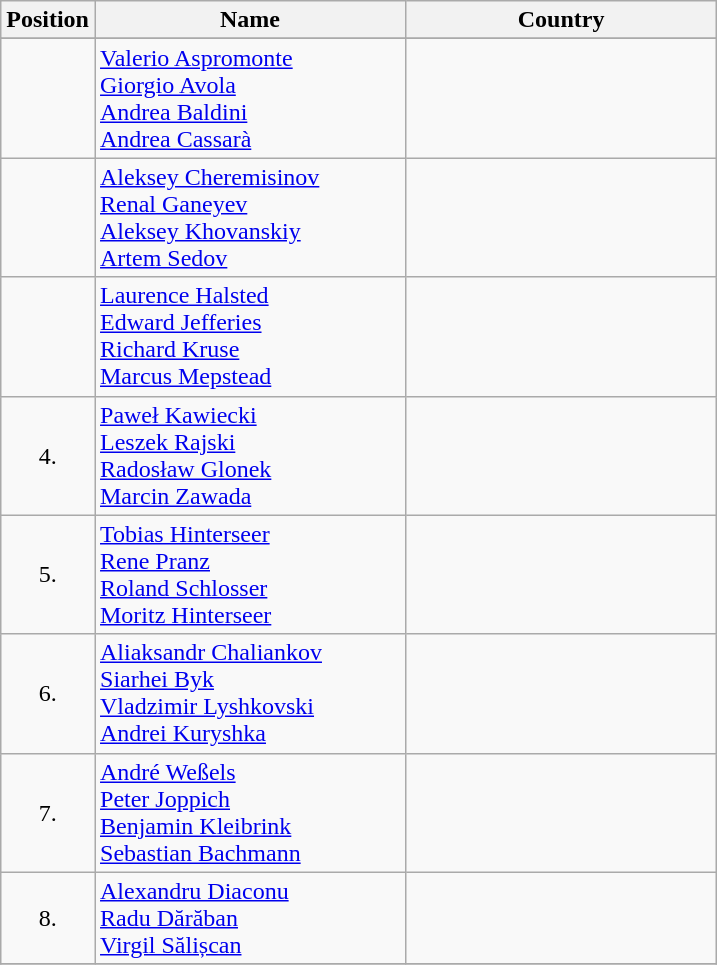<table class="wikitable">
<tr>
<th width="20">Position</th>
<th width="200">Name</th>
<th width="200">Country</th>
</tr>
<tr>
</tr>
<tr>
<td align="center"></td>
<td><a href='#'>Valerio Aspromonte</a><br><a href='#'>Giorgio Avola</a><br><a href='#'>Andrea Baldini</a><br><a href='#'>Andrea Cassarà</a></td>
<td></td>
</tr>
<tr>
<td align="center"></td>
<td><a href='#'>Aleksey Cheremisinov</a><br><a href='#'>Renal Ganeyev</a><br><a href='#'>Aleksey Khovanskiy</a><br><a href='#'>Artem Sedov</a></td>
<td></td>
</tr>
<tr>
<td align="center"></td>
<td><a href='#'>Laurence Halsted</a><br><a href='#'>Edward Jefferies</a><br><a href='#'>Richard Kruse</a><br><a href='#'>Marcus Mepstead</a></td>
<td></td>
</tr>
<tr>
<td align="center">4.</td>
<td><a href='#'>Paweł Kawiecki</a><br><a href='#'>Leszek Rajski</a><br><a href='#'>Radosław Glonek</a><br><a href='#'>Marcin Zawada</a></td>
<td></td>
</tr>
<tr>
<td align="center">5.</td>
<td><a href='#'>Tobias Hinterseer</a><br><a href='#'>Rene Pranz</a><br><a href='#'>Roland Schlosser</a><br><a href='#'>Moritz Hinterseer</a></td>
<td></td>
</tr>
<tr>
<td align="center">6.</td>
<td><a href='#'>Aliaksandr Chaliankov</a><br><a href='#'>Siarhei Byk</a><br><a href='#'>Vladzimir Lyshkovski</a><br><a href='#'>Andrei Kuryshka</a></td>
<td></td>
</tr>
<tr>
<td align="center">7.</td>
<td><a href='#'>André Weßels</a><br><a href='#'>Peter Joppich</a><br><a href='#'>Benjamin Kleibrink</a><br><a href='#'>Sebastian Bachmann</a></td>
<td></td>
</tr>
<tr>
<td align="center">8.</td>
<td><a href='#'>Alexandru Diaconu</a><br><a href='#'>Radu Dărăban</a><br><a href='#'>Virgil Sălișcan</a></td>
<td></td>
</tr>
<tr>
</tr>
</table>
